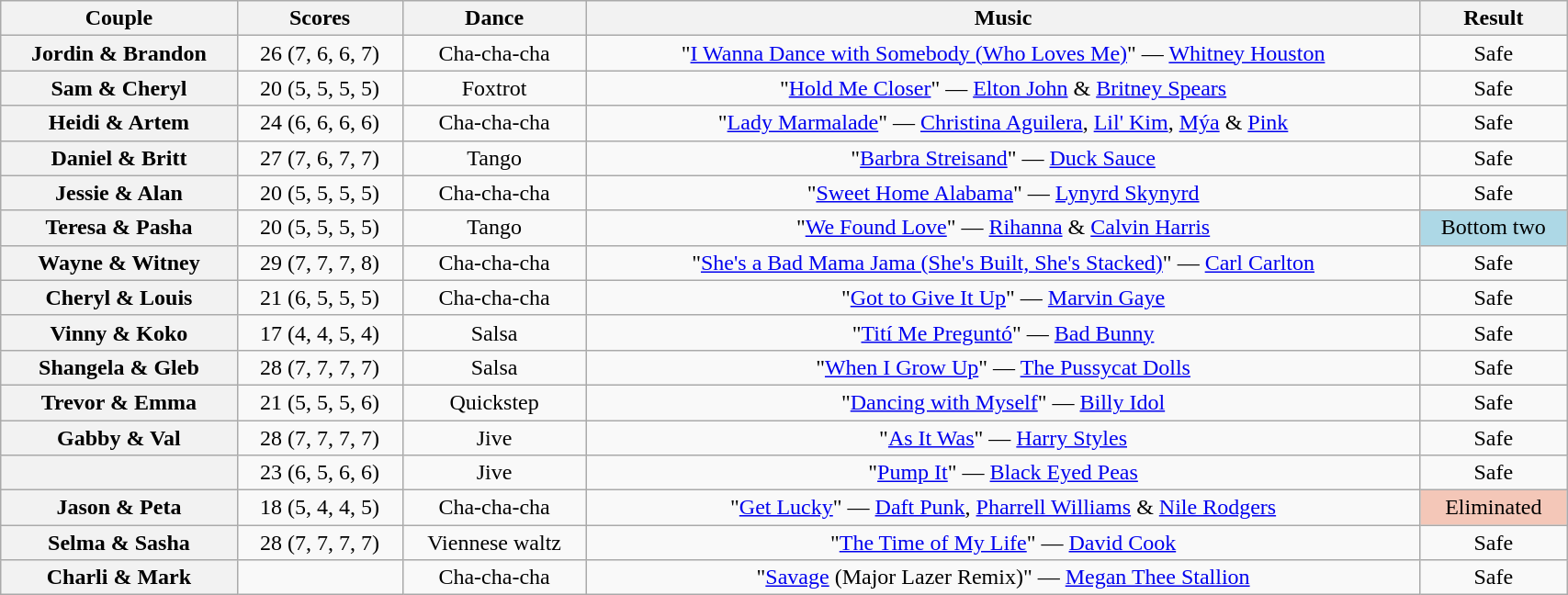<table class="wikitable sortable" style="text-align:center; width: 90%">
<tr>
<th scope="col">Couple</th>
<th scope="col">Scores</th>
<th scope="col" class="unsortable">Dance</th>
<th scope="col" class="unsortable">Music</th>
<th scope="col" class="unsortable">Result</th>
</tr>
<tr>
<th scope="row">Jordin & Brandon</th>
<td>26 (7, 6, 6, 7)</td>
<td>Cha-cha-cha</td>
<td>"<a href='#'>I Wanna Dance with Somebody (Who Loves Me)</a>" — <a href='#'>Whitney Houston</a></td>
<td>Safe</td>
</tr>
<tr>
<th scope="row">Sam & Cheryl</th>
<td>20 (5, 5, 5, 5)</td>
<td>Foxtrot</td>
<td>"<a href='#'>Hold Me Closer</a>" — <a href='#'>Elton John</a> & <a href='#'>Britney Spears</a></td>
<td>Safe</td>
</tr>
<tr>
<th scope="row">Heidi & Artem</th>
<td>24 (6, 6, 6, 6)</td>
<td>Cha-cha-cha</td>
<td>"<a href='#'>Lady Marmalade</a>" — <a href='#'>Christina Aguilera</a>, <a href='#'>Lil' Kim</a>, <a href='#'>Mýa</a> & <a href='#'>Pink</a></td>
<td>Safe</td>
</tr>
<tr>
<th scope="row">Daniel & Britt</th>
<td>27 (7, 6, 7, 7)</td>
<td>Tango</td>
<td>"<a href='#'>Barbra Streisand</a>" — <a href='#'>Duck Sauce</a></td>
<td>Safe</td>
</tr>
<tr>
<th scope="row">Jessie & Alan</th>
<td>20 (5, 5, 5, 5)</td>
<td>Cha-cha-cha</td>
<td>"<a href='#'>Sweet Home Alabama</a>" — <a href='#'>Lynyrd Skynyrd</a></td>
<td>Safe</td>
</tr>
<tr>
<th scope="row">Teresa & Pasha</th>
<td>20 (5, 5, 5, 5)</td>
<td>Tango</td>
<td>"<a href='#'>We Found Love</a>" — <a href='#'>Rihanna</a> & <a href='#'>Calvin Harris</a></td>
<td bgcolor=lightblue>Bottom two</td>
</tr>
<tr>
<th scope="row">Wayne & Witney</th>
<td>29 (7, 7, 7, 8)</td>
<td>Cha-cha-cha</td>
<td>"<a href='#'>She's a Bad Mama Jama (She's Built, She's Stacked)</a>" — <a href='#'>Carl Carlton</a></td>
<td>Safe</td>
</tr>
<tr>
<th scope="row">Cheryl & Louis</th>
<td>21 (6, 5, 5, 5)</td>
<td>Cha-cha-cha</td>
<td>"<a href='#'>Got to Give It Up</a>" — <a href='#'>Marvin Gaye</a></td>
<td>Safe</td>
</tr>
<tr>
<th scope="row">Vinny & Koko</th>
<td>17 (4, 4, 5, 4)</td>
<td>Salsa</td>
<td>"<a href='#'>Tití Me Preguntó</a>" — <a href='#'>Bad Bunny</a></td>
<td>Safe</td>
</tr>
<tr>
<th scope="row">Shangela & Gleb</th>
<td>28 (7, 7, 7, 7)</td>
<td>Salsa</td>
<td>"<a href='#'>When I Grow Up</a>" — <a href='#'>The Pussycat Dolls</a></td>
<td>Safe</td>
</tr>
<tr>
<th scope="row">Trevor & Emma</th>
<td>21 (5, 5, 5, 6)</td>
<td>Quickstep</td>
<td>"<a href='#'>Dancing with Myself</a>" — <a href='#'>Billy Idol</a></td>
<td>Safe</td>
</tr>
<tr>
<th scope="row">Gabby & Val</th>
<td>28 (7, 7, 7, 7)</td>
<td>Jive</td>
<td>"<a href='#'>As It Was</a>" — <a href='#'>Harry Styles</a></td>
<td>Safe</td>
</tr>
<tr>
<th scope="row"></th>
<td>23 (6, 5, 6, 6)</td>
<td>Jive</td>
<td>"<a href='#'>Pump It</a>" — <a href='#'>Black Eyed Peas</a></td>
<td>Safe</td>
</tr>
<tr>
<th scope="row">Jason & Peta</th>
<td>18 (5, 4, 4, 5)</td>
<td>Cha-cha-cha</td>
<td>"<a href='#'>Get Lucky</a>" — <a href='#'>Daft Punk</a>, <a href='#'>Pharrell Williams</a> & <a href='#'>Nile Rodgers</a></td>
<td bgcolor= f4c7b8>Eliminated</td>
</tr>
<tr>
<th scope="row">Selma & Sasha</th>
<td>28 (7, 7, 7, 7)</td>
<td>Viennese waltz</td>
<td>"<a href='#'>The Time of My Life</a>" — <a href='#'>David Cook</a></td>
<td>Safe</td>
</tr>
<tr>
<th scope="row">Charli & Mark</th>
<td></td>
<td>Cha-cha-cha</td>
<td>"<a href='#'>Savage</a> (Major Lazer Remix)" — <a href='#'>Megan Thee Stallion</a></td>
<td>Safe</td>
</tr>
</table>
